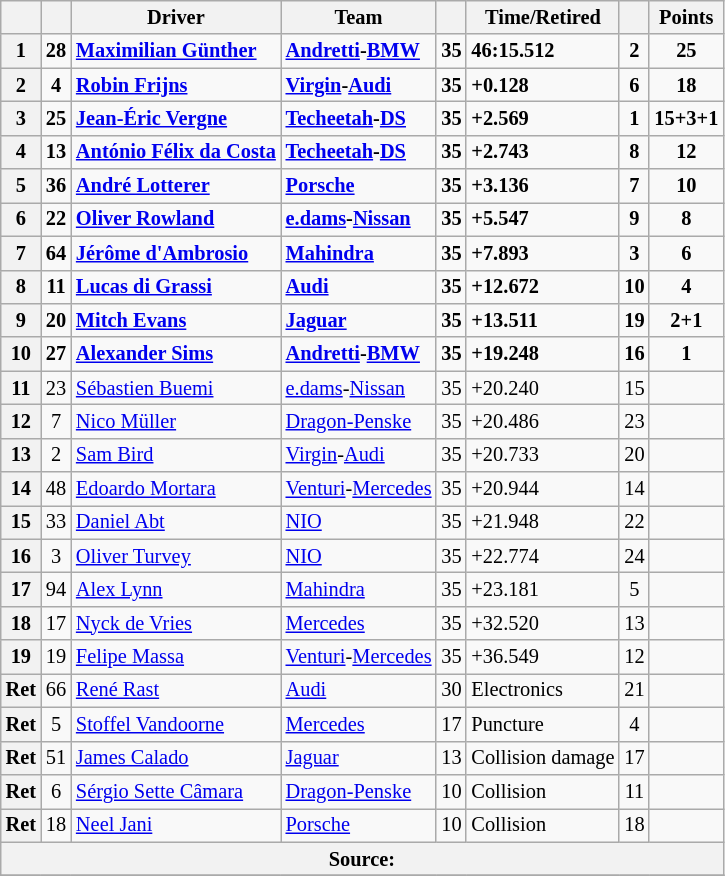<table class="wikitable" style="font-size: 85%">
<tr>
<th scope="col"></th>
<th scope="col"></th>
<th scope="col">Driver</th>
<th scope="col">Team</th>
<th scope="col"></th>
<th scope="col">Time/Retired</th>
<th scope="col"></th>
<th scope="col">Points</th>
</tr>
<tr style="font-weight:bold">
<th scope="row">1</th>
<td align="center">28</td>
<td data-sort-value="GUN"> <a href='#'>Maximilian Günther</a></td>
<td><a href='#'>Andretti</a>-<a href='#'>BMW</a></td>
<td>35</td>
<td>46:15.512</td>
<td align="center">2</td>
<td align="center">25</td>
</tr>
<tr style="font-weight:bold">
<th scope="row">2</th>
<td align="center">4</td>
<td data-sort-value="FRI"> <a href='#'>Robin Frijns</a></td>
<td><a href='#'>Virgin</a>-<a href='#'>Audi</a></td>
<td>35</td>
<td>+0.128</td>
<td align="center">6</td>
<td align="center">18</td>
</tr>
<tr style="font-weight:bold">
<th scope="row">3</th>
<td align="center">25</td>
<td data-sort-value="VER"> <a href='#'>Jean-Éric Vergne</a></td>
<td><a href='#'>Techeetah</a>-<a href='#'>DS</a></td>
<td>35</td>
<td>+2.569</td>
<td align="center">1</td>
<td align="center">15+3+1</td>
</tr>
<tr style="font-weight:bold">
<th scope="row">4</th>
<td align="center">13</td>
<td data-sort-value="COS"> <a href='#'>António Félix da Costa</a></td>
<td><a href='#'>Techeetah</a>-<a href='#'>DS</a></td>
<td>35</td>
<td>+2.743</td>
<td align="center">8</td>
<td align="center">12</td>
</tr>
<tr style="font-weight:bold">
<th scope="row">5</th>
<td align="center">36</td>
<td data-sort-value="LOT"> <a href='#'>André Lotterer</a></td>
<td><a href='#'>Porsche</a></td>
<td>35</td>
<td>+3.136</td>
<td align="center">7</td>
<td align="center">10</td>
</tr>
<tr style="font-weight:bold">
<th scope="row">6</th>
<td align="center">22</td>
<td data-sort-value="ROW"> <a href='#'>Oliver Rowland</a></td>
<td><a href='#'>e.dams</a>-<a href='#'>Nissan</a></td>
<td>35</td>
<td>+5.547</td>
<td align="center">9</td>
<td align="center">8</td>
</tr>
<tr style="font-weight:bold">
<th scope="row">7</th>
<td align="center">64</td>
<td data-sort-value="DAM"> <a href='#'>Jérôme d'Ambrosio</a></td>
<td><a href='#'>Mahindra</a></td>
<td>35</td>
<td>+7.893</td>
<td align="center">3</td>
<td align="center">6</td>
</tr>
<tr style="font-weight:bold">
<th scope="row">8</th>
<td align="center">11</td>
<td data-sort-value="DIG"> <a href='#'>Lucas di Grassi</a></td>
<td><a href='#'>Audi</a></td>
<td>35</td>
<td>+12.672</td>
<td align="center">10</td>
<td align="center">4</td>
</tr>
<tr style="font-weight:bold">
<th scope="row">9</th>
<td align="center">20</td>
<td data-sort-value="EVA"> <a href='#'>Mitch Evans</a></td>
<td><a href='#'>Jaguar</a></td>
<td>35</td>
<td>+13.511</td>
<td align="center">19</td>
<td align="center">2+1</td>
</tr>
<tr style="font-weight:bold">
<th scope="row">10</th>
<td align="center">27</td>
<td data-sort-value="SIM"> <a href='#'>Alexander Sims</a></td>
<td><a href='#'>Andretti</a>-<a href='#'>BMW</a></td>
<td>35</td>
<td>+19.248</td>
<td align="center">16</td>
<td align="center">1</td>
</tr>
<tr>
<th scope="row">11</th>
<td align="center">23</td>
<td data-sort-value="BUE"> <a href='#'>Sébastien Buemi</a></td>
<td><a href='#'>e.dams</a>-<a href='#'>Nissan</a></td>
<td>35</td>
<td>+20.240</td>
<td align="center">15</td>
<td></td>
</tr>
<tr>
<th scope="row">12</th>
<td align="center">7</td>
<td data-sort-value="MUL"> <a href='#'>Nico Müller</a></td>
<td><a href='#'>Dragon-Penske</a></td>
<td>35</td>
<td>+20.486</td>
<td align="center">23</td>
<td></td>
</tr>
<tr>
<th scope="row">13</th>
<td align=center>2</td>
<td data-sort-value="BIR"> <a href='#'>Sam Bird</a></td>
<td><a href='#'>Virgin</a>-<a href='#'>Audi</a></td>
<td>35</td>
<td>+20.733</td>
<td align="center">20</td>
<td></td>
</tr>
<tr>
<th scope="row">14</th>
<td align="center">48</td>
<td data-sort-value="MOR"> <a href='#'>Edoardo Mortara</a></td>
<td><a href='#'>Venturi</a>-<a href='#'>Mercedes</a></td>
<td>35</td>
<td>+20.944</td>
<td align="center">14</td>
<td></td>
</tr>
<tr>
<th scope="row">15</th>
<td align="center">33</td>
<td data-sort-value="ABT"> <a href='#'>Daniel Abt</a></td>
<td><a href='#'>NIO</a></td>
<td>35</td>
<td>+21.948</td>
<td align="center">22</td>
<td></td>
</tr>
<tr>
<th scope="row">16</th>
<td align="center">3</td>
<td data-sort-value="TUR"> <a href='#'>Oliver Turvey</a></td>
<td><a href='#'>NIO</a></td>
<td>35</td>
<td>+22.774</td>
<td align="center">24</td>
<td></td>
</tr>
<tr>
<th scope="row">17</th>
<td align=center>94</td>
<td data-sort-value="LYN"> <a href='#'>Alex Lynn</a></td>
<td><a href='#'>Mahindra</a></td>
<td>35</td>
<td>+23.181</td>
<td align="center">5</td>
<td></td>
</tr>
<tr>
<th scope="row">18</th>
<td align="center">17</td>
<td data-sort-value="DEV"> <a href='#'>Nyck de Vries</a></td>
<td><a href='#'>Mercedes</a></td>
<td>35</td>
<td>+32.520</td>
<td align="center">13</td>
<td></td>
</tr>
<tr>
<th scope="row">19</th>
<td align="center">19</td>
<td data-sort-value="MAS"> <a href='#'>Felipe Massa</a></td>
<td><a href='#'>Venturi</a>-<a href='#'>Mercedes</a></td>
<td>35</td>
<td>+36.549</td>
<td align="center">12</td>
<td></td>
</tr>
<tr>
<th scope="row">Ret</th>
<td align="center">66</td>
<td data-sort-value="RAS"> <a href='#'>René Rast</a></td>
<td><a href='#'>Audi</a></td>
<td>30</td>
<td>Electronics</td>
<td align="center">21</td>
<td></td>
</tr>
<tr>
<th scope="row">Ret</th>
<td align="center">5</td>
<td data-sort-value="VAN"> <a href='#'>Stoffel Vandoorne</a></td>
<td><a href='#'>Mercedes</a></td>
<td>17</td>
<td>Puncture</td>
<td align="center">4</td>
<td></td>
</tr>
<tr>
<th scope="row">Ret</th>
<td align="center">51</td>
<td data-sort-value="CAL"> <a href='#'>James Calado</a></td>
<td><a href='#'>Jaguar</a></td>
<td>13</td>
<td>Collision damage</td>
<td align="center">17</td>
<td></td>
</tr>
<tr>
<th scope="row">Ret</th>
<td align="center">6</td>
<td data-sort-value="SET"> <a href='#'>Sérgio Sette Câmara</a></td>
<td><a href='#'>Dragon-Penske</a></td>
<td>10</td>
<td>Collision</td>
<td align="center">11</td>
<td></td>
</tr>
<tr>
<th scope="row">Ret</th>
<td align="center">18</td>
<td data-sort-value="JAN"> <a href='#'>Neel Jani</a></td>
<td><a href='#'>Porsche</a></td>
<td>10</td>
<td>Collision</td>
<td align="center">18</td>
<td></td>
</tr>
<tr>
<th colspan="8">Source: </th>
</tr>
<tr>
</tr>
</table>
